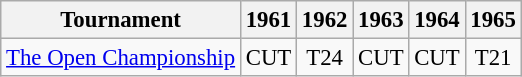<table class="wikitable" style="font-size:95%;text-align:center;">
<tr>
<th>Tournament</th>
<th>1961</th>
<th>1962</th>
<th>1963</th>
<th>1964</th>
<th>1965</th>
</tr>
<tr>
<td><a href='#'>The Open Championship</a></td>
<td>CUT</td>
<td>T24</td>
<td>CUT</td>
<td>CUT</td>
<td>T21</td>
</tr>
</table>
